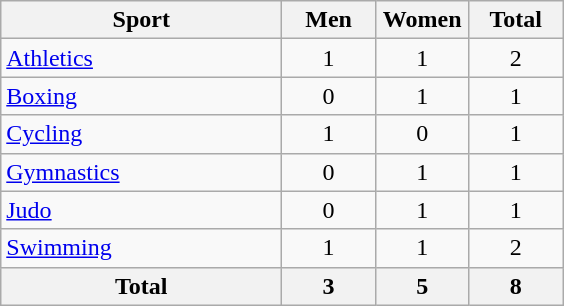<table class="wikitable sortable" style="text-align:center;">
<tr>
<th width=180>Sport</th>
<th width=55>Men</th>
<th width=55>Women</th>
<th width=55>Total</th>
</tr>
<tr>
<td align=left><a href='#'>Athletics</a></td>
<td>1</td>
<td>1</td>
<td>2</td>
</tr>
<tr>
<td align=left><a href='#'>Boxing</a></td>
<td>0</td>
<td>1</td>
<td>1</td>
</tr>
<tr>
<td align=left><a href='#'>Cycling</a></td>
<td>1</td>
<td>0</td>
<td>1</td>
</tr>
<tr>
<td align=left><a href='#'>Gymnastics</a></td>
<td>0</td>
<td>1</td>
<td>1</td>
</tr>
<tr>
<td align=left><a href='#'>Judo</a></td>
<td>0</td>
<td>1</td>
<td>1</td>
</tr>
<tr>
<td align=left><a href='#'>Swimming</a></td>
<td>1</td>
<td>1</td>
<td>2</td>
</tr>
<tr>
<th>Total</th>
<th>3</th>
<th>5</th>
<th>8</th>
</tr>
</table>
